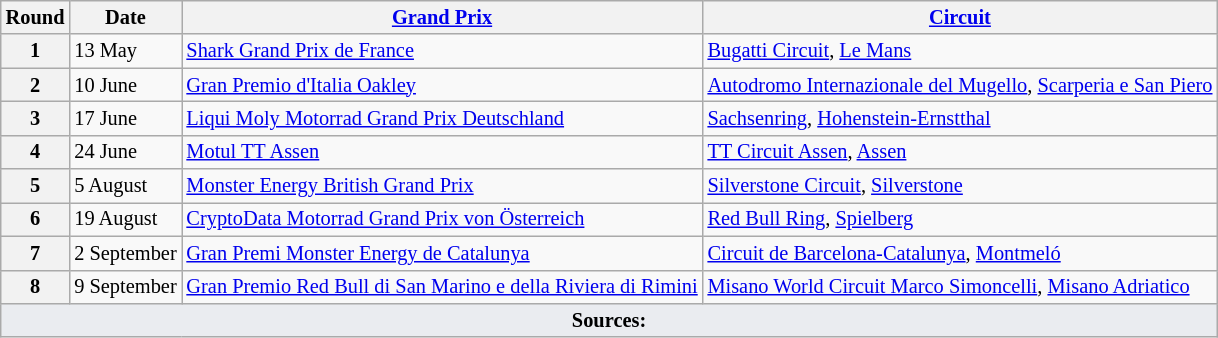<table class="wikitable" style="font-size: 85%;">
<tr>
<th>Round</th>
<th>Date</th>
<th><a href='#'>Grand Prix</a></th>
<th><a href='#'>Circuit</a></th>
</tr>
<tr>
<th>1</th>
<td>13 May</td>
<td> <a href='#'>Shark Grand Prix de France</a></td>
<td><a href='#'>Bugatti Circuit</a>, <a href='#'>Le Mans</a></td>
</tr>
<tr>
<th>2</th>
<td>10 June</td>
<td> <a href='#'>Gran Premio d'Italia Oakley</a></td>
<td nowrap><a href='#'>Autodromo Internazionale del Mugello</a>, <a href='#'>Scarperia e San Piero</a></td>
</tr>
<tr>
<th>3</th>
<td>17 June</td>
<td> <a href='#'>Liqui Moly Motorrad Grand Prix Deutschland</a></td>
<td><a href='#'>Sachsenring</a>, <a href='#'>Hohenstein-Ernstthal</a></td>
</tr>
<tr>
<th>4</th>
<td>24 June</td>
<td> <a href='#'>Motul TT Assen</a></td>
<td><a href='#'>TT Circuit Assen</a>, <a href='#'>Assen</a></td>
</tr>
<tr>
<th>5</th>
<td>5 August</td>
<td> <a href='#'>Monster Energy British Grand Prix</a></td>
<td><a href='#'>Silverstone Circuit</a>, <a href='#'>Silverstone</a></td>
</tr>
<tr>
<th>6</th>
<td>19 August</td>
<td> <a href='#'>CryptoData Motorrad Grand Prix von Österreich</a></td>
<td><a href='#'>Red Bull Ring</a>, <a href='#'>Spielberg</a></td>
</tr>
<tr>
<th>7</th>
<td>2 September</td>
<td> <a href='#'>Gran Premi Monster Energy de Catalunya</a></td>
<td><a href='#'>Circuit de Barcelona-Catalunya</a>, <a href='#'>Montmeló</a></td>
</tr>
<tr>
<th>8</th>
<td nowrap>9 September</td>
<td nowrap> <a href='#'>Gran Premio Red Bull di San Marino e della Riviera di Rimini</a></td>
<td><a href='#'>Misano World Circuit Marco Simoncelli</a>, <a href='#'>Misano Adriatico</a></td>
</tr>
<tr class="sortbottom">
<td colspan="4" align="bottom" style="background-color:#EAECF0; text-align:center"><strong>Sources:</strong></td>
</tr>
</table>
